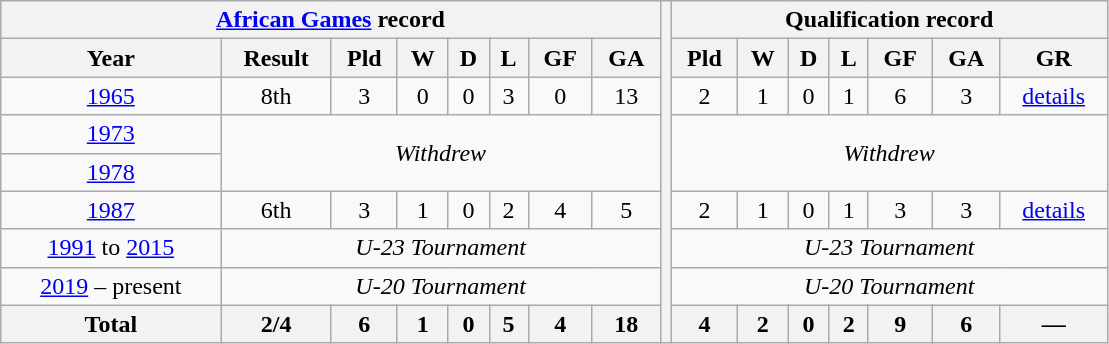<table class="wikitable" style="text-align: center;">
<tr>
<th colspan=8><a href='#'>African Games</a> record</th>
<th width=1% rowspan=10></th>
<th colspan=7>Qualification record</th>
</tr>
<tr>
<th>Year</th>
<th>Result</th>
<th>Pld</th>
<th>W</th>
<th>D</th>
<th>L</th>
<th>GF</th>
<th>GA</th>
<th>Pld</th>
<th>W</th>
<th>D</th>
<th>L</th>
<th>GF</th>
<th>GA</th>
<th>GR</th>
</tr>
<tr>
<td> <a href='#'>1965</a></td>
<td>8th</td>
<td>3</td>
<td>0</td>
<td>0</td>
<td>3</td>
<td>0</td>
<td>13</td>
<td>2</td>
<td>1</td>
<td>0</td>
<td>1</td>
<td>6</td>
<td>3</td>
<td><a href='#'>details</a></td>
</tr>
<tr>
<td> <a href='#'>1973</a></td>
<td colspan=7 rowspan=2><em>Withdrew</em></td>
<td colspan=7 rowspan=2><em>Withdrew</em></td>
</tr>
<tr>
<td> <a href='#'>1978</a></td>
</tr>
<tr>
<td> <a href='#'>1987</a></td>
<td>6th</td>
<td>3</td>
<td>1</td>
<td>0</td>
<td>2</td>
<td>4</td>
<td>5</td>
<td>2</td>
<td>1</td>
<td>0</td>
<td>1</td>
<td>3</td>
<td>3</td>
<td><a href='#'>details</a></td>
</tr>
<tr>
<td> <a href='#'>1991</a> to  <a href='#'>2015</a></td>
<td colspan=7><em>U-23 Tournament</em></td>
<td colspan=7><em>U-23 Tournament</em></td>
</tr>
<tr>
<td> <a href='#'>2019</a> – present</td>
<td colspan=7><em>U-20 Tournament</em></td>
<td colspan=7><em>U-20 Tournament</em></td>
</tr>
<tr>
<th><strong>Total</strong></th>
<th><strong>2/4</strong></th>
<th><strong>6</strong></th>
<th><strong>1</strong></th>
<th><strong>0</strong></th>
<th><strong>5</strong></th>
<th><strong>4</strong></th>
<th><strong>18</strong></th>
<th><strong>4</strong></th>
<th><strong>2</strong></th>
<th><strong>0</strong></th>
<th><strong>2</strong></th>
<th><strong>9</strong></th>
<th><strong>6</strong></th>
<th>—</th>
</tr>
</table>
